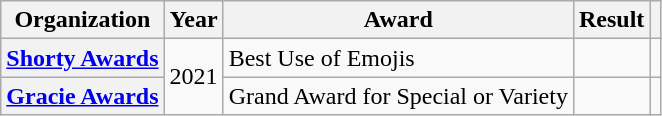<table class="wikitable sortable plainrowheaders">
<tr>
<th scope="col">Organization</th>
<th scope="col">Year</th>
<th scope="col">Award</th>
<th scope="col">Result</th>
<th scope="col" class="unsortable"></th>
</tr>
<tr>
<th scope="row"><a href='#'>Shorty Awards</a></th>
<td rowspan="2">2021</td>
<td>Best Use of Emojis</td>
<td></td>
<td style="text-align:center;"></td>
</tr>
<tr>
<th scope="row"><a href='#'>Gracie Awards</a></th>
<td>Grand Award for Special or Variety</td>
<td></td>
<td style="text-align:center;"></td>
</tr>
</table>
